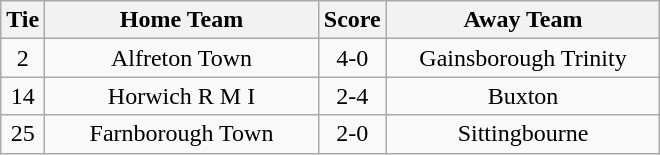<table class="wikitable" style="text-align:center;">
<tr>
<th width=20>Tie</th>
<th width=175>Home Team</th>
<th width=20>Score</th>
<th width=175>Away Team</th>
</tr>
<tr>
<td>2</td>
<td>Alfreton Town</td>
<td>4-0</td>
<td>Gainsborough Trinity</td>
</tr>
<tr>
<td>14</td>
<td>Horwich R M I</td>
<td>2-4</td>
<td>Buxton</td>
</tr>
<tr>
<td>25</td>
<td>Farnborough Town</td>
<td>2-0</td>
<td>Sittingbourne</td>
</tr>
</table>
